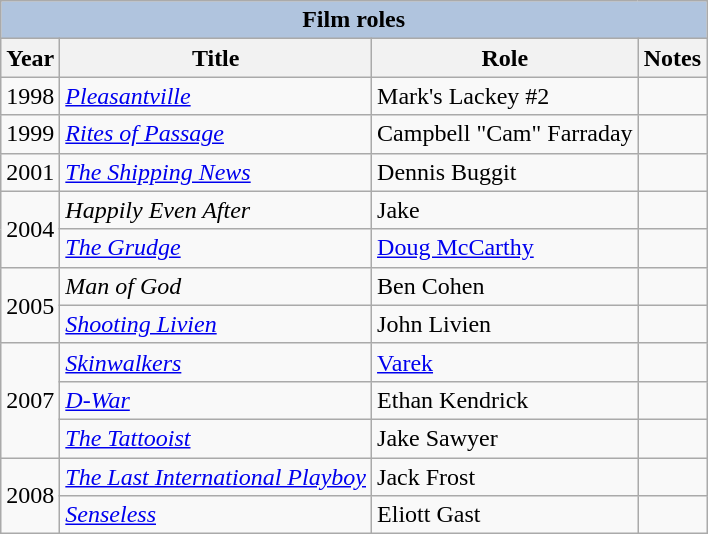<table class="wikitable">
<tr align="center">
<th colspan=4 style="background:#B0C4DE;">Film roles</th>
</tr>
<tr align="center">
<th>Year</th>
<th>Title</th>
<th>Role</th>
<th>Notes</th>
</tr>
<tr>
<td>1998</td>
<td><em><a href='#'>Pleasantville</a></em></td>
<td>Mark's Lackey #2</td>
<td></td>
</tr>
<tr>
<td>1999</td>
<td><em><a href='#'>Rites of Passage</a></em></td>
<td>Campbell "Cam" Farraday</td>
<td></td>
</tr>
<tr>
<td>2001</td>
<td><em><a href='#'>The Shipping News</a></em></td>
<td>Dennis Buggit</td>
<td></td>
</tr>
<tr>
<td rowspan="2">2004</td>
<td><em>Happily Even After</em></td>
<td>Jake</td>
<td></td>
</tr>
<tr>
<td><em><a href='#'>The Grudge</a></em></td>
<td><a href='#'>Doug McCarthy</a></td>
<td></td>
</tr>
<tr>
<td rowspan="2">2005</td>
<td><em>Man of God</em></td>
<td>Ben Cohen</td>
<td></td>
</tr>
<tr>
<td><em><a href='#'>Shooting Livien</a></em></td>
<td>John Livien</td>
<td></td>
</tr>
<tr>
<td rowspan="3">2007</td>
<td><em><a href='#'>Skinwalkers</a></em></td>
<td><a href='#'>Varek</a></td>
<td></td>
</tr>
<tr>
<td><em><a href='#'>D-War</a></em></td>
<td>Ethan Kendrick</td>
<td></td>
</tr>
<tr>
<td><em><a href='#'>The Tattooist</a></em></td>
<td>Jake Sawyer</td>
<td></td>
</tr>
<tr>
<td rowspan="2">2008</td>
<td><em><a href='#'>The Last International Playboy</a></em></td>
<td>Jack Frost</td>
<td></td>
</tr>
<tr>
<td><em><a href='#'>Senseless</a></em></td>
<td>Eliott Gast</td>
<td></td>
</tr>
</table>
